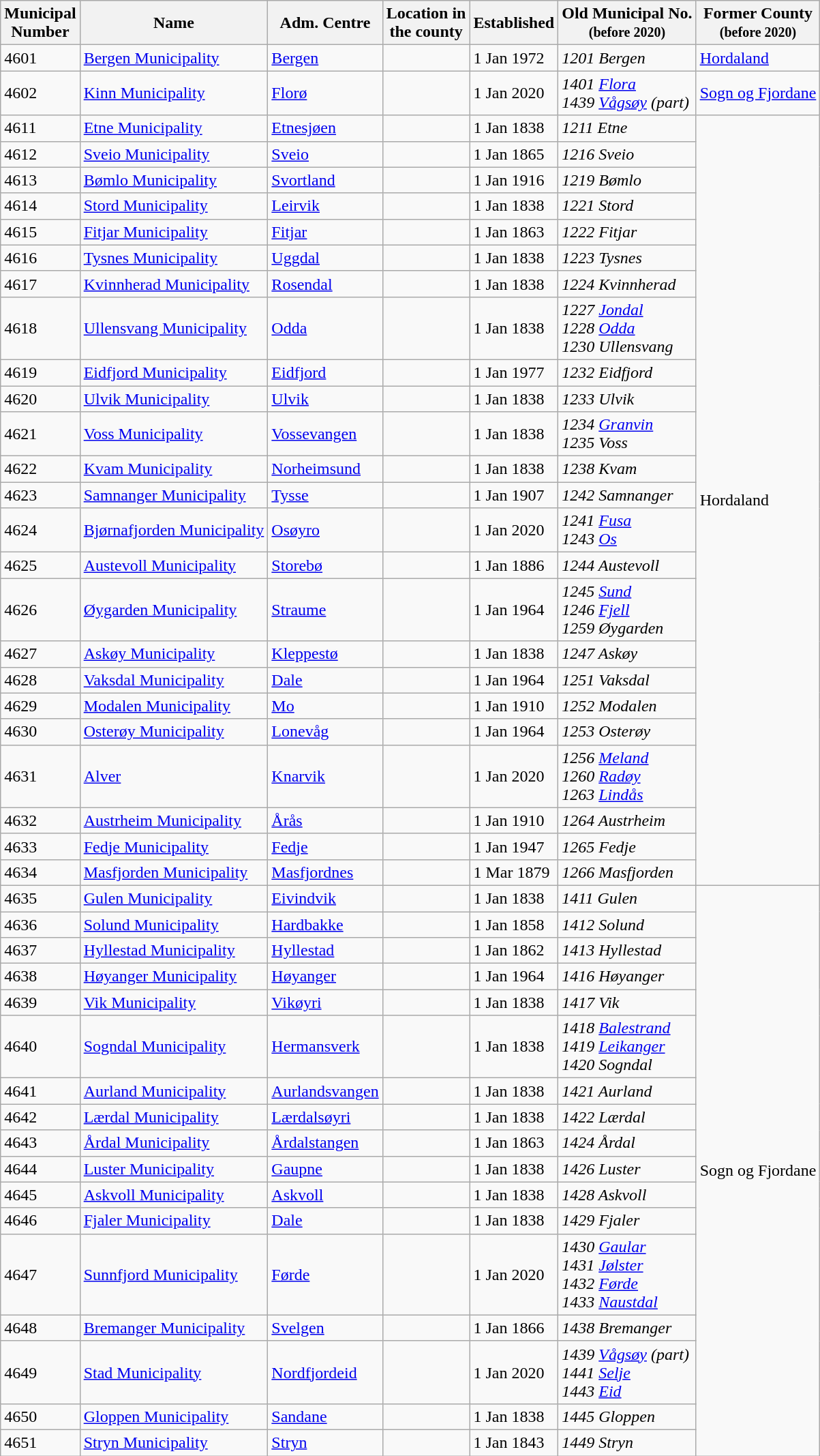<table class="sortable wikitable mw-datatable">
<tr>
<th>Municipal<br>Number</th>
<th>Name</th>
<th>Adm. Centre</th>
<th>Location in<br>the county</th>
<th data-sort-type="date">Established</th>
<th>Old Municipal No.<br><small>(before 2020)</small></th>
<th>Former County<br><small>(before 2020)</small></th>
</tr>
<tr>
<td>4601</td>
<td> <a href='#'>Bergen Municipality</a></td>
<td><a href='#'>Bergen</a></td>
<td></td>
<td>1 Jan 1972</td>
<td><em>1201 Bergen</em></td>
<td><a href='#'>Hordaland</a></td>
</tr>
<tr>
<td>4602</td>
<td> <a href='#'>Kinn Municipality</a></td>
<td><a href='#'>Florø</a></td>
<td></td>
<td>1 Jan 2020</td>
<td><em>1401 <a href='#'>Flora</a><br>1439 <a href='#'>Vågsøy</a> (part)</em></td>
<td><a href='#'>Sogn og Fjordane</a></td>
</tr>
<tr>
<td>4611</td>
<td> <a href='#'>Etne Municipality</a></td>
<td><a href='#'>Etnesjøen</a></td>
<td></td>
<td>1 Jan 1838</td>
<td><em>1211 Etne</em></td>
<td rowspan="24">Hordaland</td>
</tr>
<tr>
<td>4612</td>
<td> <a href='#'>Sveio Municipality</a></td>
<td><a href='#'>Sveio</a></td>
<td></td>
<td>1 Jan 1865</td>
<td><em>1216 Sveio</em></td>
</tr>
<tr>
<td>4613</td>
<td> <a href='#'>Bømlo Municipality</a></td>
<td><a href='#'>Svortland</a></td>
<td></td>
<td>1 Jan 1916</td>
<td><em>1219 Bømlo</em></td>
</tr>
<tr>
<td>4614</td>
<td> <a href='#'>Stord Municipality</a></td>
<td><a href='#'>Leirvik</a></td>
<td></td>
<td>1 Jan 1838</td>
<td><em>1221 Stord</em></td>
</tr>
<tr>
<td>4615</td>
<td> <a href='#'>Fitjar Municipality</a></td>
<td><a href='#'>Fitjar</a></td>
<td></td>
<td>1 Jan 1863</td>
<td><em>1222 Fitjar</em></td>
</tr>
<tr>
<td>4616</td>
<td> <a href='#'>Tysnes Municipality</a></td>
<td><a href='#'>Uggdal</a></td>
<td></td>
<td>1 Jan 1838</td>
<td><em>1223 Tysnes</em></td>
</tr>
<tr>
<td>4617</td>
<td> <a href='#'>Kvinnherad Municipality</a></td>
<td><a href='#'>Rosendal</a></td>
<td></td>
<td>1 Jan 1838</td>
<td><em>1224 Kvinnherad</em></td>
</tr>
<tr>
<td>4618</td>
<td> <a href='#'>Ullensvang Municipality</a></td>
<td><a href='#'>Odda</a></td>
<td></td>
<td>1 Jan 1838</td>
<td><em>1227 <a href='#'>Jondal</a><br>1228 <a href='#'>Odda</a><br>1230 Ullensvang</em></td>
</tr>
<tr>
<td>4619</td>
<td> <a href='#'>Eidfjord Municipality</a></td>
<td><a href='#'>Eidfjord</a></td>
<td></td>
<td>1 Jan 1977</td>
<td><em>1232 Eidfjord</em></td>
</tr>
<tr>
<td>4620</td>
<td> <a href='#'>Ulvik Municipality</a></td>
<td><a href='#'>Ulvik</a></td>
<td></td>
<td>1 Jan 1838</td>
<td><em>1233 Ulvik</em></td>
</tr>
<tr>
<td>4621</td>
<td> <a href='#'>Voss Municipality</a></td>
<td><a href='#'>Vossevangen</a></td>
<td></td>
<td>1 Jan 1838</td>
<td><em>1234 <a href='#'>Granvin</a><br>1235 Voss</em></td>
</tr>
<tr>
<td>4622</td>
<td> <a href='#'>Kvam Municipality</a></td>
<td><a href='#'>Norheimsund</a></td>
<td></td>
<td>1 Jan 1838</td>
<td><em>1238 Kvam</em></td>
</tr>
<tr>
<td>4623</td>
<td> <a href='#'>Samnanger Municipality</a></td>
<td><a href='#'>Tysse</a></td>
<td></td>
<td>1 Jan 1907</td>
<td><em>1242 Samnanger</em></td>
</tr>
<tr>
<td>4624</td>
<td> <a href='#'>Bjørnafjorden Municipality</a></td>
<td><a href='#'>Osøyro</a></td>
<td></td>
<td>1 Jan 2020</td>
<td><em>1241 <a href='#'>Fusa</a><br>1243 <a href='#'>Os</a></em></td>
</tr>
<tr>
<td>4625</td>
<td> <a href='#'>Austevoll Municipality</a></td>
<td><a href='#'>Storebø</a></td>
<td></td>
<td>1 Jan 1886</td>
<td><em>1244 Austevoll</em></td>
</tr>
<tr>
<td>4626</td>
<td> <a href='#'>Øygarden Municipality</a></td>
<td><a href='#'>Straume</a></td>
<td></td>
<td>1 Jan 1964</td>
<td><em>1245 <a href='#'>Sund</a><br>1246 <a href='#'>Fjell</a><br>1259 Øygarden</em></td>
</tr>
<tr>
<td>4627</td>
<td> <a href='#'>Askøy Municipality</a></td>
<td><a href='#'>Kleppestø</a></td>
<td></td>
<td>1 Jan 1838</td>
<td><em>1247 Askøy</em></td>
</tr>
<tr>
<td>4628</td>
<td> <a href='#'>Vaksdal Municipality</a></td>
<td><a href='#'>Dale</a></td>
<td></td>
<td>1 Jan 1964</td>
<td><em>1251 Vaksdal</em></td>
</tr>
<tr>
<td>4629</td>
<td> <a href='#'>Modalen Municipality</a></td>
<td><a href='#'>Mo</a></td>
<td></td>
<td>1 Jan 1910</td>
<td><em>1252 Modalen</em></td>
</tr>
<tr>
<td>4630</td>
<td> <a href='#'>Osterøy Municipality</a></td>
<td><a href='#'>Lonevåg</a></td>
<td></td>
<td>1 Jan 1964</td>
<td><em>1253 Osterøy</em></td>
</tr>
<tr>
<td>4631</td>
<td> <a href='#'>Alver</a></td>
<td><a href='#'>Knarvik</a></td>
<td></td>
<td>1 Jan 2020</td>
<td><em>1256 <a href='#'>Meland</a><br>1260 <a href='#'>Radøy</a><br>1263 <a href='#'>Lindås</a></em></td>
</tr>
<tr>
<td>4632</td>
<td> <a href='#'>Austrheim Municipality</a></td>
<td><a href='#'>Årås</a></td>
<td></td>
<td>1 Jan 1910</td>
<td><em>1264 Austrheim</em></td>
</tr>
<tr>
<td>4633</td>
<td> <a href='#'>Fedje Municipality</a></td>
<td><a href='#'>Fedje</a></td>
<td></td>
<td>1 Jan 1947</td>
<td><em>1265 Fedje</em></td>
</tr>
<tr>
<td>4634</td>
<td> <a href='#'>Masfjorden Municipality</a></td>
<td><a href='#'>Masfjordnes</a></td>
<td></td>
<td>1 Mar 1879</td>
<td><em>1266 Masfjorden</em></td>
</tr>
<tr>
<td>4635</td>
<td> <a href='#'>Gulen Municipality</a></td>
<td><a href='#'>Eivindvik</a></td>
<td></td>
<td>1 Jan 1838</td>
<td><em>1411 Gulen</em></td>
<td rowspan="17">Sogn og Fjordane</td>
</tr>
<tr>
<td>4636</td>
<td> <a href='#'>Solund Municipality</a></td>
<td><a href='#'>Hardbakke</a></td>
<td></td>
<td>1 Jan 1858</td>
<td><em>1412 Solund</em></td>
</tr>
<tr>
<td>4637</td>
<td> <a href='#'>Hyllestad Municipality</a></td>
<td><a href='#'>Hyllestad</a></td>
<td></td>
<td>1 Jan 1862</td>
<td><em>1413 Hyllestad</em></td>
</tr>
<tr>
<td>4638</td>
<td> <a href='#'>Høyanger Municipality</a></td>
<td><a href='#'>Høyanger</a></td>
<td></td>
<td>1 Jan 1964</td>
<td><em>1416 Høyanger</em></td>
</tr>
<tr>
<td>4639</td>
<td> <a href='#'>Vik Municipality</a></td>
<td><a href='#'>Vikøyri</a></td>
<td></td>
<td>1 Jan 1838</td>
<td><em>1417 Vik</em></td>
</tr>
<tr>
<td>4640</td>
<td> <a href='#'>Sogndal Municipality</a></td>
<td><a href='#'>Hermansverk</a></td>
<td></td>
<td>1 Jan 1838</td>
<td><em>1418 <a href='#'>Balestrand</a><br>1419 <a href='#'>Leikanger</a><br>1420 Sogndal</em></td>
</tr>
<tr>
<td>4641</td>
<td> <a href='#'>Aurland Municipality</a></td>
<td><a href='#'>Aurlandsvangen</a></td>
<td></td>
<td>1 Jan 1838</td>
<td><em>1421 Aurland</em></td>
</tr>
<tr>
<td>4642</td>
<td> <a href='#'>Lærdal Municipality</a></td>
<td><a href='#'>Lærdalsøyri</a></td>
<td></td>
<td>1 Jan 1838</td>
<td><em>1422 Lærdal</em></td>
</tr>
<tr>
<td>4643</td>
<td> <a href='#'>Årdal Municipality</a></td>
<td><a href='#'>Årdalstangen</a></td>
<td></td>
<td>1 Jan 1863</td>
<td><em>1424 Årdal</em></td>
</tr>
<tr>
<td>4644</td>
<td> <a href='#'>Luster Municipality</a></td>
<td><a href='#'>Gaupne</a></td>
<td></td>
<td>1 Jan 1838</td>
<td><em>1426 Luster</em></td>
</tr>
<tr>
<td>4645</td>
<td> <a href='#'>Askvoll Municipality</a></td>
<td><a href='#'>Askvoll</a></td>
<td></td>
<td>1 Jan 1838</td>
<td><em>1428 Askvoll</em></td>
</tr>
<tr>
<td>4646</td>
<td> <a href='#'>Fjaler Municipality</a></td>
<td><a href='#'>Dale</a></td>
<td></td>
<td>1 Jan 1838</td>
<td><em>1429 Fjaler</em></td>
</tr>
<tr>
<td>4647</td>
<td> <a href='#'>Sunnfjord Municipality</a></td>
<td><a href='#'>Førde</a></td>
<td></td>
<td>1 Jan 2020</td>
<td><em>1430 <a href='#'>Gaular</a><br>1431 <a href='#'>Jølster</a><br>1432 <a href='#'>Førde</a><br>1433 <a href='#'>Naustdal</a></em></td>
</tr>
<tr>
<td>4648</td>
<td> <a href='#'>Bremanger Municipality</a></td>
<td><a href='#'>Svelgen</a></td>
<td></td>
<td>1 Jan 1866</td>
<td><em>1438 Bremanger</em></td>
</tr>
<tr>
<td>4649</td>
<td> <a href='#'>Stad Municipality</a></td>
<td><a href='#'>Nordfjordeid</a></td>
<td></td>
<td>1 Jan 2020</td>
<td><em>1439 <a href='#'>Vågsøy</a> (part)<br>1441 <a href='#'>Selje</a><br>1443 <a href='#'>Eid</a></em></td>
</tr>
<tr>
<td>4650</td>
<td> <a href='#'>Gloppen Municipality</a></td>
<td><a href='#'>Sandane</a></td>
<td></td>
<td>1 Jan 1838</td>
<td><em>1445 Gloppen</em></td>
</tr>
<tr>
<td>4651</td>
<td> <a href='#'>Stryn Municipality</a></td>
<td><a href='#'>Stryn</a></td>
<td></td>
<td>1 Jan 1843</td>
<td><em>1449 Stryn</em></td>
</tr>
</table>
